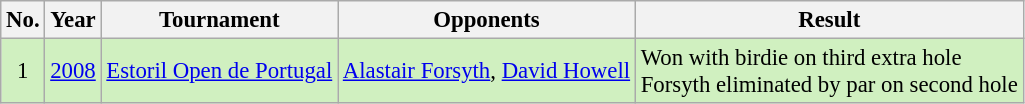<table class="wikitable" style="font-size:95%;">
<tr>
<th>No.</th>
<th>Year</th>
<th>Tournament</th>
<th>Opponents</th>
<th>Result</th>
</tr>
<tr style="background:#D0F0C0;">
<td align=center>1</td>
<td><a href='#'>2008</a></td>
<td><a href='#'>Estoril Open de Portugal</a></td>
<td> <a href='#'>Alastair Forsyth</a>,  <a href='#'>David Howell</a></td>
<td>Won with birdie on third extra hole<br>Forsyth eliminated by par on second hole</td>
</tr>
</table>
